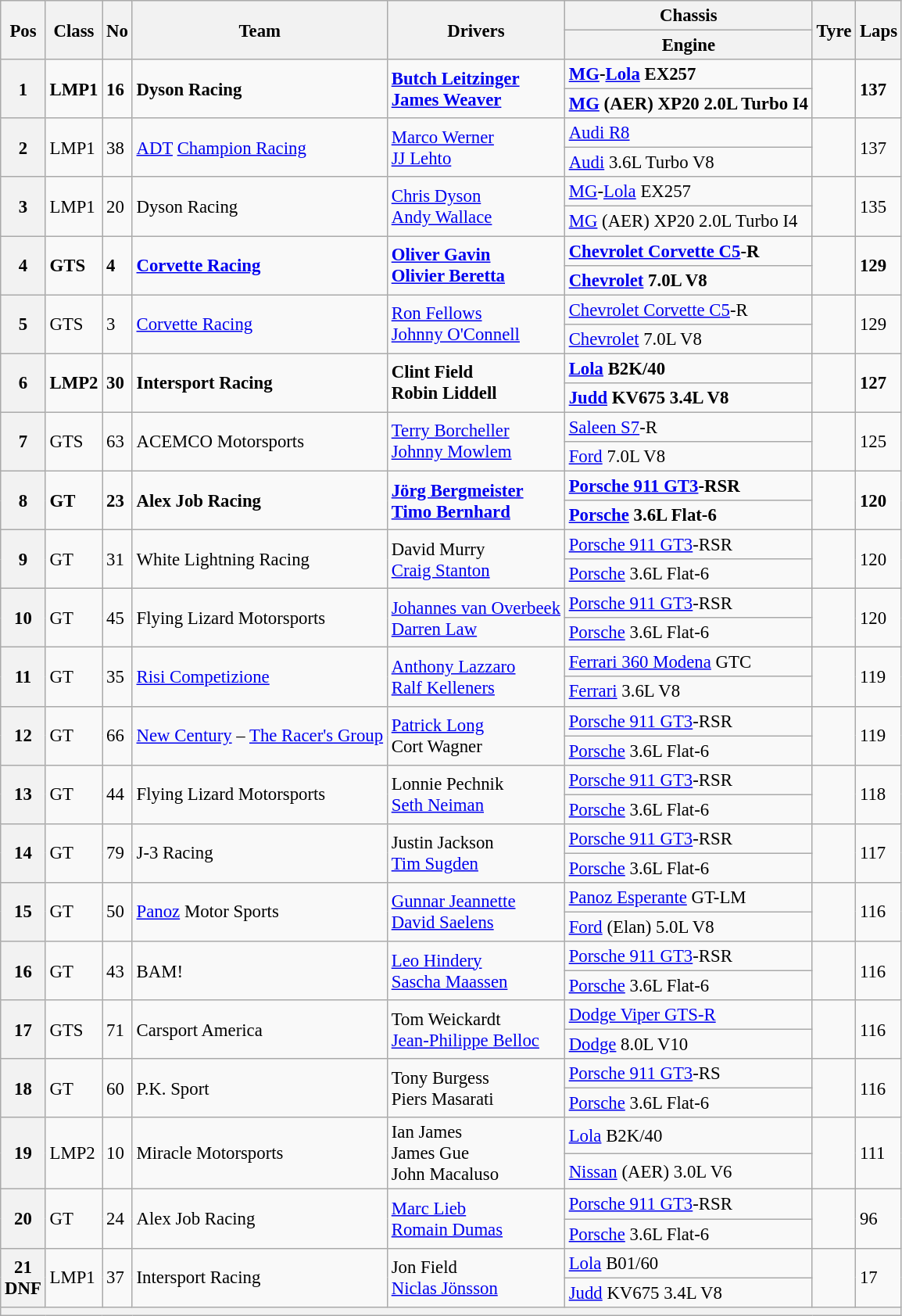<table class="wikitable" style="font-size: 95%;">
<tr>
<th rowspan=2>Pos</th>
<th rowspan=2>Class</th>
<th rowspan=2>No</th>
<th rowspan=2>Team</th>
<th rowspan=2>Drivers</th>
<th>Chassis</th>
<th rowspan=2>Tyre</th>
<th rowspan=2>Laps</th>
</tr>
<tr>
<th>Engine</th>
</tr>
<tr style="font-weight:bold">
<th rowspan=2>1</th>
<td rowspan=2>LMP1</td>
<td rowspan=2>16</td>
<td rowspan=2> Dyson Racing</td>
<td rowspan=2> <a href='#'>Butch Leitzinger</a><br> <a href='#'>James Weaver</a></td>
<td><a href='#'>MG</a>-<a href='#'>Lola</a> EX257</td>
<td rowspan=2></td>
<td rowspan=2>137</td>
</tr>
<tr style="font-weight:bold">
<td><a href='#'>MG</a> (AER) XP20 2.0L Turbo I4</td>
</tr>
<tr>
<th rowspan=2>2</th>
<td rowspan=2>LMP1</td>
<td rowspan=2>38</td>
<td rowspan=2> <a href='#'>ADT</a> <a href='#'>Champion Racing</a></td>
<td rowspan=2> <a href='#'>Marco Werner</a><br> <a href='#'>JJ Lehto</a></td>
<td><a href='#'>Audi R8</a></td>
<td rowspan=2></td>
<td rowspan=2>137</td>
</tr>
<tr>
<td><a href='#'>Audi</a> 3.6L Turbo V8</td>
</tr>
<tr>
<th rowspan=2>3</th>
<td rowspan=2>LMP1</td>
<td rowspan=2>20</td>
<td rowspan=2> Dyson Racing</td>
<td rowspan=2> <a href='#'>Chris Dyson</a><br> <a href='#'>Andy Wallace</a></td>
<td><a href='#'>MG</a>-<a href='#'>Lola</a> EX257</td>
<td rowspan=2></td>
<td rowspan=2>135</td>
</tr>
<tr>
<td><a href='#'>MG</a> (AER) XP20 2.0L Turbo I4</td>
</tr>
<tr style="font-weight:bold">
<th rowspan=2>4</th>
<td rowspan=2>GTS</td>
<td rowspan=2>4</td>
<td rowspan=2> <a href='#'>Corvette Racing</a></td>
<td rowspan=2> <a href='#'>Oliver Gavin</a><br> <a href='#'>Olivier Beretta</a></td>
<td><a href='#'>Chevrolet Corvette C5</a>-R</td>
<td rowspan=2></td>
<td rowspan=2>129</td>
</tr>
<tr style="font-weight:bold">
<td><a href='#'>Chevrolet</a> 7.0L V8</td>
</tr>
<tr>
<th rowspan=2>5</th>
<td rowspan=2>GTS</td>
<td rowspan=2>3</td>
<td rowspan=2> <a href='#'>Corvette Racing</a></td>
<td rowspan=2> <a href='#'>Ron Fellows</a><br> <a href='#'>Johnny O'Connell</a></td>
<td><a href='#'>Chevrolet Corvette C5</a>-R</td>
<td rowspan=2></td>
<td rowspan=2>129</td>
</tr>
<tr>
<td><a href='#'>Chevrolet</a> 7.0L V8</td>
</tr>
<tr style="font-weight:bold">
<th rowspan=2>6</th>
<td rowspan=2>LMP2</td>
<td rowspan=2>30</td>
<td rowspan=2> Intersport Racing</td>
<td rowspan=2> Clint Field<br> Robin Liddell</td>
<td><a href='#'>Lola</a> B2K/40</td>
<td rowspan=2></td>
<td rowspan=2>127</td>
</tr>
<tr style="font-weight:bold">
<td><a href='#'>Judd</a> KV675 3.4L V8</td>
</tr>
<tr>
<th rowspan=2>7</th>
<td rowspan=2>GTS</td>
<td rowspan=2>63</td>
<td rowspan=2> ACEMCO Motorsports</td>
<td rowspan=2> <a href='#'>Terry Borcheller</a><br> <a href='#'>Johnny Mowlem</a></td>
<td><a href='#'>Saleen S7</a>-R</td>
<td rowspan=2></td>
<td rowspan=2>125</td>
</tr>
<tr>
<td><a href='#'>Ford</a> 7.0L V8</td>
</tr>
<tr style="font-weight:bold">
<th rowspan=2>8</th>
<td rowspan=2>GT</td>
<td rowspan=2>23</td>
<td rowspan=2> Alex Job Racing</td>
<td rowspan=2> <a href='#'>Jörg Bergmeister</a><br> <a href='#'>Timo Bernhard</a></td>
<td><a href='#'>Porsche 911 GT3</a>-RSR</td>
<td rowspan=2></td>
<td rowspan=2>120</td>
</tr>
<tr style="font-weight:bold">
<td><a href='#'>Porsche</a> 3.6L Flat-6</td>
</tr>
<tr>
<th rowspan=2>9</th>
<td rowspan=2>GT</td>
<td rowspan=2>31</td>
<td rowspan=2> White Lightning Racing</td>
<td rowspan=2> David Murry<br> <a href='#'>Craig Stanton</a></td>
<td><a href='#'>Porsche 911 GT3</a>-RSR</td>
<td rowspan=2></td>
<td rowspan=2>120</td>
</tr>
<tr>
<td><a href='#'>Porsche</a> 3.6L Flat-6</td>
</tr>
<tr>
<th rowspan=2>10</th>
<td rowspan=2>GT</td>
<td rowspan=2>45</td>
<td rowspan=2> Flying Lizard Motorsports</td>
<td rowspan=2> <a href='#'>Johannes van Overbeek</a><br> <a href='#'>Darren Law</a></td>
<td><a href='#'>Porsche 911 GT3</a>-RSR</td>
<td rowspan=2></td>
<td rowspan=2>120</td>
</tr>
<tr>
<td><a href='#'>Porsche</a> 3.6L Flat-6</td>
</tr>
<tr>
<th rowspan=2>11</th>
<td rowspan=2>GT</td>
<td rowspan=2>35</td>
<td rowspan=2> <a href='#'>Risi Competizione</a></td>
<td rowspan=2> <a href='#'>Anthony Lazzaro</a><br> <a href='#'>Ralf Kelleners</a></td>
<td><a href='#'>Ferrari 360 Modena</a> GTC</td>
<td rowspan=2></td>
<td rowspan=2>119</td>
</tr>
<tr>
<td><a href='#'>Ferrari</a> 3.6L V8</td>
</tr>
<tr>
<th rowspan=2>12</th>
<td rowspan=2>GT</td>
<td rowspan=2>66</td>
<td rowspan=2> <a href='#'>New Century</a> – <a href='#'>The Racer's Group</a></td>
<td rowspan=2> <a href='#'>Patrick Long</a><br> Cort Wagner</td>
<td><a href='#'>Porsche 911 GT3</a>-RSR</td>
<td rowspan=2></td>
<td rowspan=2>119</td>
</tr>
<tr>
<td><a href='#'>Porsche</a> 3.6L Flat-6</td>
</tr>
<tr>
<th rowspan=2>13</th>
<td rowspan=2>GT</td>
<td rowspan=2>44</td>
<td rowspan=2> Flying Lizard Motorsports</td>
<td rowspan=2> Lonnie Pechnik<br> <a href='#'>Seth Neiman</a></td>
<td><a href='#'>Porsche 911 GT3</a>-RSR</td>
<td rowspan=2></td>
<td rowspan=2>118</td>
</tr>
<tr>
<td><a href='#'>Porsche</a> 3.6L Flat-6</td>
</tr>
<tr>
<th rowspan=2>14</th>
<td rowspan=2>GT</td>
<td rowspan=2>79</td>
<td rowspan=2> J-3 Racing</td>
<td rowspan=2> Justin Jackson<br> <a href='#'>Tim Sugden</a></td>
<td><a href='#'>Porsche 911 GT3</a>-RSR</td>
<td rowspan=2></td>
<td rowspan=2>117</td>
</tr>
<tr>
<td><a href='#'>Porsche</a> 3.6L Flat-6</td>
</tr>
<tr>
<th rowspan=2>15</th>
<td rowspan=2>GT</td>
<td rowspan=2>50</td>
<td rowspan=2> <a href='#'>Panoz</a> Motor Sports</td>
<td rowspan=2> <a href='#'>Gunnar Jeannette</a><br> <a href='#'>David Saelens</a></td>
<td><a href='#'>Panoz Esperante</a> GT-LM</td>
<td rowspan=2></td>
<td rowspan=2>116</td>
</tr>
<tr>
<td><a href='#'>Ford</a> (Elan) 5.0L V8</td>
</tr>
<tr>
<th rowspan=2>16</th>
<td rowspan=2>GT</td>
<td rowspan=2>43</td>
<td rowspan=2> BAM!</td>
<td rowspan=2> <a href='#'>Leo Hindery</a><br> <a href='#'>Sascha Maassen</a></td>
<td><a href='#'>Porsche 911 GT3</a>-RSR</td>
<td rowspan=2></td>
<td rowspan=2>116</td>
</tr>
<tr>
<td><a href='#'>Porsche</a> 3.6L Flat-6</td>
</tr>
<tr>
<th rowspan=2>17</th>
<td rowspan=2>GTS</td>
<td rowspan=2>71</td>
<td rowspan=2> Carsport America</td>
<td rowspan=2> Tom Weickardt<br> <a href='#'>Jean-Philippe Belloc</a></td>
<td><a href='#'>Dodge Viper GTS-R</a></td>
<td rowspan=2></td>
<td rowspan=2>116</td>
</tr>
<tr>
<td><a href='#'>Dodge</a> 8.0L V10</td>
</tr>
<tr>
<th rowspan=2>18</th>
<td rowspan=2>GT</td>
<td rowspan=2>60</td>
<td rowspan=2> P.K. Sport</td>
<td rowspan=2> Tony Burgess<br> Piers Masarati</td>
<td><a href='#'>Porsche 911 GT3</a>-RS</td>
<td rowspan=2></td>
<td rowspan=2>116</td>
</tr>
<tr>
<td><a href='#'>Porsche</a> 3.6L Flat-6</td>
</tr>
<tr>
<th rowspan=2>19</th>
<td rowspan=2>LMP2</td>
<td rowspan=2>10</td>
<td rowspan=2> Miracle Motorsports</td>
<td rowspan=2> Ian James<br> James Gue<br> John Macaluso</td>
<td><a href='#'>Lola</a> B2K/40</td>
<td rowspan=2></td>
<td rowspan=2>111</td>
</tr>
<tr>
<td><a href='#'>Nissan</a> (AER) 3.0L V6</td>
</tr>
<tr>
<th rowspan=2>20</th>
<td rowspan=2>GT</td>
<td rowspan=2>24</td>
<td rowspan=2> Alex Job Racing</td>
<td rowspan=2> <a href='#'>Marc Lieb</a><br> <a href='#'>Romain Dumas</a></td>
<td><a href='#'>Porsche 911 GT3</a>-RSR</td>
<td rowspan=2></td>
<td rowspan=2>96</td>
</tr>
<tr>
<td><a href='#'>Porsche</a> 3.6L Flat-6</td>
</tr>
<tr>
<th rowspan=2>21<br>DNF</th>
<td rowspan=2>LMP1</td>
<td rowspan=2>37</td>
<td rowspan=2> Intersport Racing</td>
<td rowspan=2> Jon Field<br> <a href='#'>Niclas Jönsson</a></td>
<td><a href='#'>Lola</a> B01/60</td>
<td rowspan=2></td>
<td rowspan=2>17</td>
</tr>
<tr>
<td><a href='#'>Judd</a> KV675 3.4L V8</td>
</tr>
<tr>
<th colspan=8> </th>
</tr>
</table>
